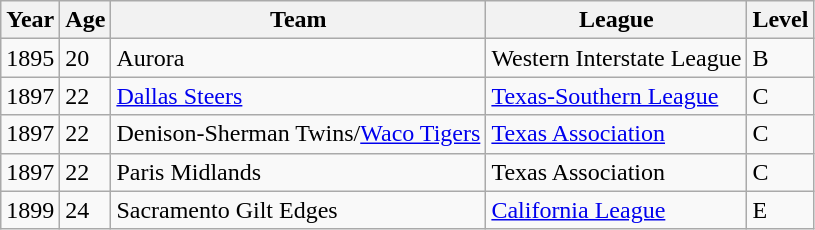<table class="wikitable">
<tr>
<th>Year</th>
<th>Age</th>
<th>Team</th>
<th>League</th>
<th>Level</th>
</tr>
<tr>
<td>1895</td>
<td>20</td>
<td>Aurora</td>
<td>Western Interstate League</td>
<td>B</td>
</tr>
<tr>
<td>1897</td>
<td>22</td>
<td><a href='#'>Dallas Steers</a></td>
<td><a href='#'>Texas-Southern League</a></td>
<td>C</td>
</tr>
<tr>
<td>1897</td>
<td>22</td>
<td>Denison-Sherman Twins/<a href='#'>Waco Tigers</a></td>
<td><a href='#'>Texas Association</a></td>
<td>C</td>
</tr>
<tr>
<td>1897</td>
<td>22</td>
<td>Paris Midlands</td>
<td>Texas Association</td>
<td>C</td>
</tr>
<tr>
<td>1899</td>
<td>24</td>
<td>Sacramento Gilt Edges</td>
<td><a href='#'>California League</a></td>
<td>E</td>
</tr>
</table>
